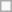<table class=wikitable>
<tr>
<td> </td>
</tr>
</table>
